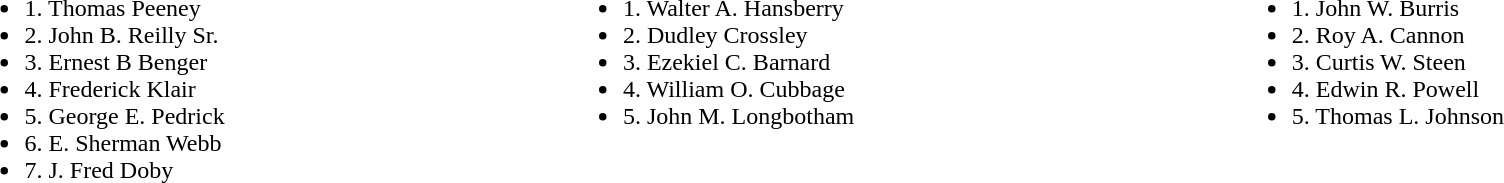<table width=100%>
<tr valign=top>
<td><br><ul><li>1. Thomas Peeney</li><li>2. John B. Reilly Sr.</li><li>3. Ernest B Benger</li><li>4. Frederick Klair</li><li>5. George E. Pedrick</li><li>6. E. Sherman Webb</li><li>7. J. Fred Doby</li></ul></td>
<td><br><ul><li>1. Walter A. Hansberry</li><li>2. Dudley Crossley</li><li>3. Ezekiel C. Barnard</li><li>4. William O. Cubbage</li><li>5. John M. Longbotham</li></ul></td>
<td><br><ul><li>1. John W. Burris</li><li>2. Roy A. Cannon</li><li>3. Curtis W. Steen</li><li>4. Edwin R. Powell</li><li>5. Thomas L. Johnson</li></ul></td>
</tr>
</table>
